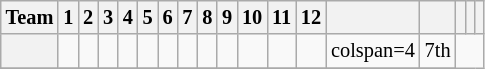<table class="wikitable" style="font-size:85%; text-align:center;">
<tr>
<th>Team</th>
<th>1</th>
<th>2</th>
<th>3</th>
<th>4</th>
<th>5</th>
<th>6</th>
<th>7</th>
<th>8</th>
<th>9</th>
<th>10</th>
<th>11</th>
<th>12</th>
<th></th>
<th></th>
<th></th>
<th></th>
<th></th>
</tr>
<tr>
<th align="left"></th>
<td></td>
<td></td>
<td></td>
<td></td>
<td></td>
<td></td>
<td></td>
<td></td>
<td></td>
<td></td>
<td></td>
<td></td>
<td>colspan=4 </td>
<td>7th</td>
</tr>
<tr>
</tr>
</table>
